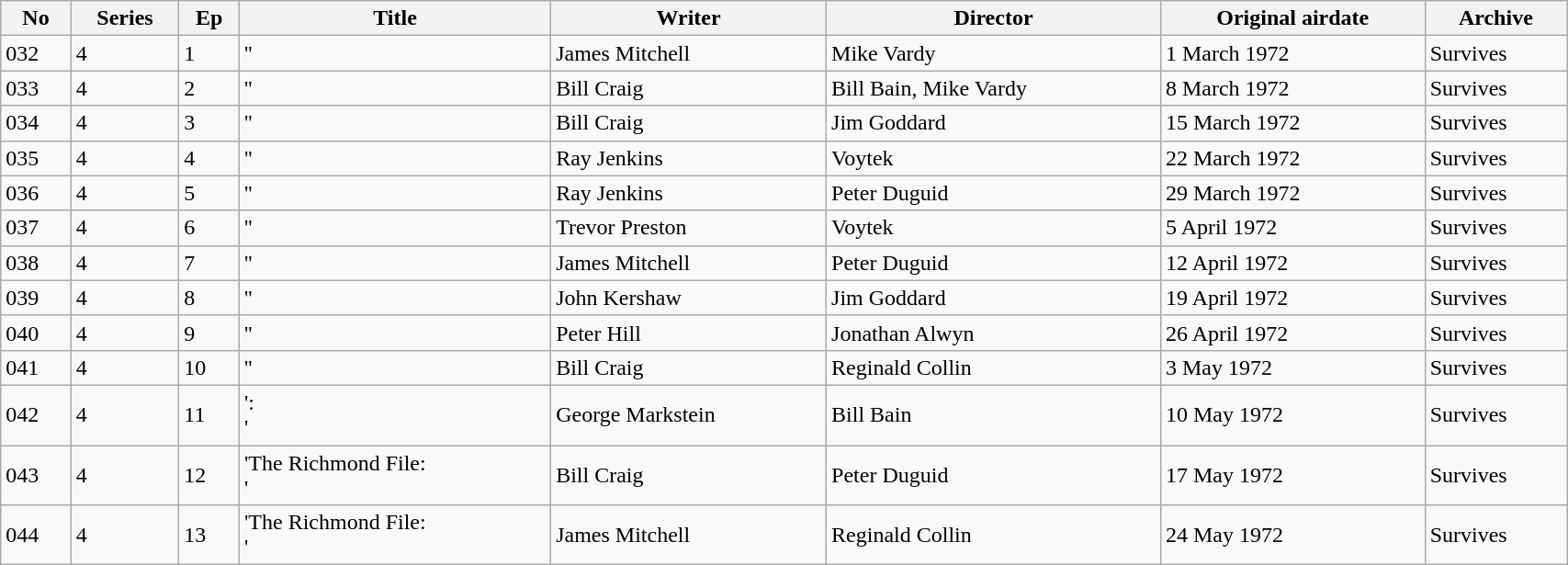<table class="wikitable sortable" style="width:90%;">
<tr>
<th scope="col">No</th>
<th scope="col">Series</th>
<th scope="col">Ep</th>
<th scope="col">Title</th>
<th scope="col">Writer</th>
<th scope="col">Director</th>
<th scope="col">Original airdate</th>
<th scope="col">Archive</th>
</tr>
<tr>
<td>032</td>
<td>4</td>
<td>1</td>
<td>''</td>
<td>James Mitchell</td>
<td>Mike Vardy</td>
<td>1 March 1972</td>
<td>Survives</td>
</tr>
<tr>
<td>033</td>
<td>4</td>
<td>2</td>
<td>''</td>
<td>Bill Craig</td>
<td>Bill Bain, Mike Vardy</td>
<td>8 March 1972</td>
<td>Survives</td>
</tr>
<tr>
<td>034</td>
<td>4</td>
<td>3</td>
<td>''</td>
<td>Bill Craig</td>
<td>Jim Goddard</td>
<td>15 March 1972</td>
<td>Survives</td>
</tr>
<tr>
<td>035</td>
<td>4</td>
<td>4</td>
<td>''</td>
<td>Ray Jenkins</td>
<td>Voytek</td>
<td>22 March 1972</td>
<td>Survives</td>
</tr>
<tr>
<td>036</td>
<td>4</td>
<td>5</td>
<td>''</td>
<td>Ray Jenkins</td>
<td>Peter Duguid</td>
<td>29 March 1972</td>
<td>Survives</td>
</tr>
<tr>
<td>037</td>
<td>4</td>
<td>6</td>
<td>''</td>
<td>Trevor Preston</td>
<td>Voytek</td>
<td>5 April 1972</td>
<td>Survives</td>
</tr>
<tr>
<td>038</td>
<td>4</td>
<td>7</td>
<td>''</td>
<td>James Mitchell</td>
<td>Peter Duguid</td>
<td>12 April 1972</td>
<td>Survives</td>
</tr>
<tr>
<td>039</td>
<td>4</td>
<td>8</td>
<td>''</td>
<td>John Kershaw</td>
<td>Jim Goddard</td>
<td>19 April 1972</td>
<td>Survives</td>
</tr>
<tr>
<td>040</td>
<td>4</td>
<td>9</td>
<td>''</td>
<td>Peter Hill</td>
<td>Jonathan Alwyn</td>
<td>26 April 1972</td>
<td>Survives</td>
</tr>
<tr>
<td>041</td>
<td>4</td>
<td>10</td>
<td>''</td>
<td>Bill Craig</td>
<td>Reginald Collin</td>
<td>3 May 1972</td>
<td>Survives</td>
</tr>
<tr>
<td>042</td>
<td>4</td>
<td>11</td>
<td>':<br> '</td>
<td>George Markstein</td>
<td>Bill Bain</td>
<td>10 May 1972</td>
<td>Survives</td>
</tr>
<tr>
<td>043</td>
<td>4</td>
<td>12</td>
<td>'The Richmond File:<br> '</td>
<td>Bill Craig</td>
<td>Peter Duguid</td>
<td>17 May 1972</td>
<td>Survives</td>
</tr>
<tr>
<td>044</td>
<td>4</td>
<td>13</td>
<td>'The Richmond File:<br> '</td>
<td>James Mitchell</td>
<td>Reginald Collin</td>
<td>24 May 1972</td>
<td>Survives</td>
</tr>
</table>
